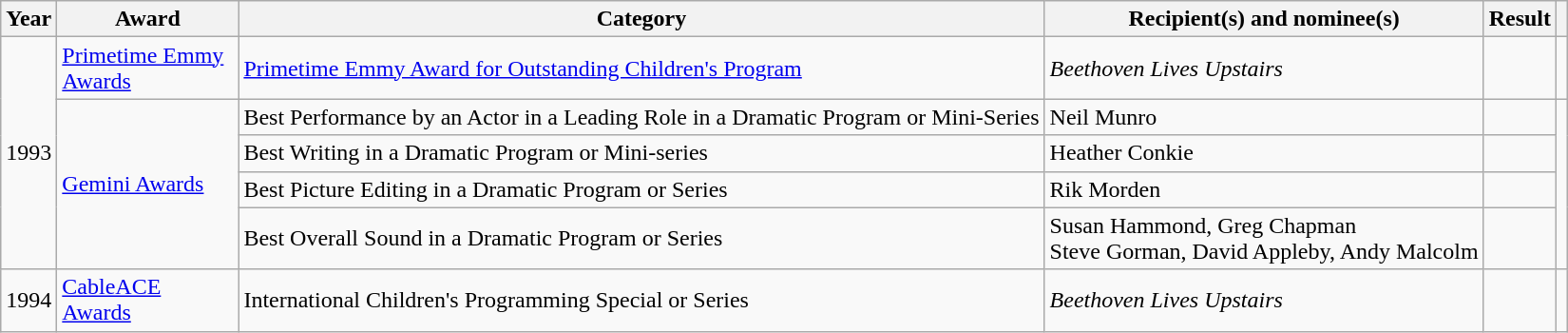<table class="wikitable">
<tr>
<th>Year</th>
<th style="width: 120px;">Award</th>
<th>Category</th>
<th>Recipient(s) and nominee(s)</th>
<th>Result</th>
<th></th>
</tr>
<tr>
<td rowspan="5">1993</td>
<td><a href='#'>Primetime Emmy Awards</a></td>
<td><a href='#'>Primetime Emmy Award for Outstanding Children's Program</a></td>
<td><em>Beethoven Lives Upstairs</em></td>
<td></td>
<td></td>
</tr>
<tr>
<td rowspan="4"><a href='#'>Gemini Awards</a></td>
<td>Best Performance by an Actor in a Leading Role in a Dramatic Program or Mini-Series</td>
<td>Neil Munro</td>
<td></td>
<td rowspan="4"></td>
</tr>
<tr>
<td>Best Writing in a Dramatic Program or Mini-series</td>
<td>Heather Conkie</td>
<td></td>
</tr>
<tr>
<td>Best Picture Editing in a Dramatic Program or Series</td>
<td>Rik Morden</td>
<td></td>
</tr>
<tr>
<td>Best Overall Sound in a Dramatic Program or Series</td>
<td>Susan Hammond, Greg Chapman<br>Steve Gorman, David Appleby, Andy Malcolm</td>
<td></td>
</tr>
<tr>
<td>1994</td>
<td><a href='#'>CableACE Awards</a></td>
<td>International Children's Programming Special or Series</td>
<td><em>Beethoven Lives Upstairs</em></td>
<td></td>
<td></td>
</tr>
</table>
